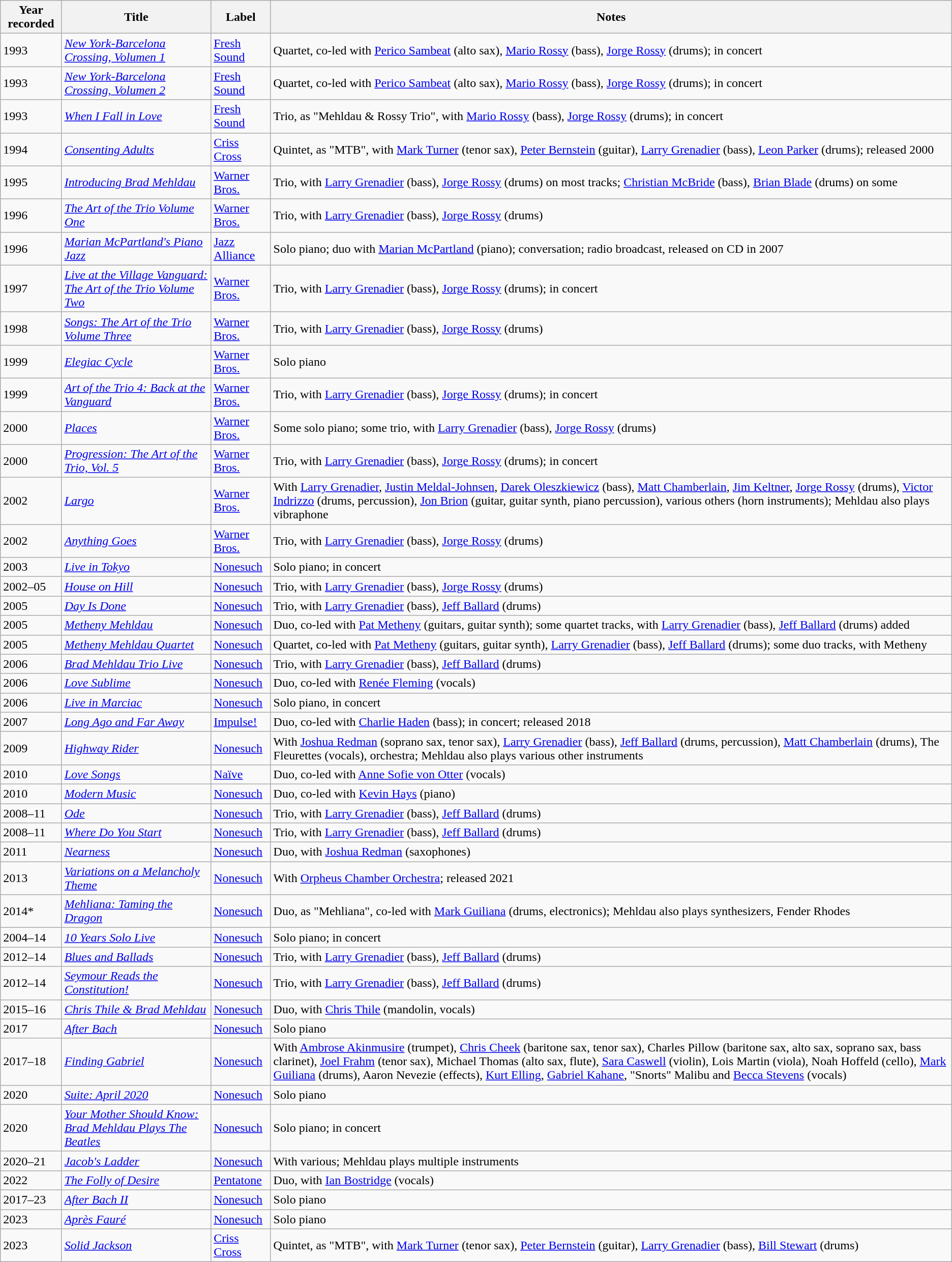<table class="wikitable sortable">
<tr>
<th style="text-align:center;">Year recorded</th>
<th>Title</th>
<th>Label</th>
<th>Notes</th>
</tr>
<tr>
<td>1993</td>
<td><em><a href='#'>New York-Barcelona Crossing, Volumen 1</a></em></td>
<td><a href='#'>Fresh Sound</a></td>
<td>Quartet, co-led with <a href='#'>Perico Sambeat</a> (alto sax), <a href='#'>Mario Rossy</a> (bass), <a href='#'>Jorge Rossy</a> (drums); in concert</td>
</tr>
<tr>
<td>1993</td>
<td><em><a href='#'>New York-Barcelona Crossing, Volumen 2</a></em></td>
<td><a href='#'>Fresh Sound</a></td>
<td>Quartet, co-led with <a href='#'>Perico Sambeat</a> (alto sax), <a href='#'>Mario Rossy</a> (bass), <a href='#'>Jorge Rossy</a> (drums); in concert</td>
</tr>
<tr>
<td>1993</td>
<td><em><a href='#'>When I Fall in Love</a></em></td>
<td><a href='#'>Fresh Sound</a></td>
<td>Trio, as "Mehldau & Rossy Trio", with <a href='#'>Mario Rossy</a> (bass), <a href='#'>Jorge Rossy</a> (drums); in concert</td>
</tr>
<tr>
<td>1994</td>
<td><em><a href='#'>Consenting Adults</a></em></td>
<td><a href='#'>Criss Cross</a></td>
<td>Quintet, as "MTB", with <a href='#'>Mark Turner</a> (tenor sax), <a href='#'>Peter Bernstein</a> (guitar), <a href='#'>Larry Grenadier</a> (bass), <a href='#'>Leon Parker</a> (drums); released 2000</td>
</tr>
<tr>
<td>1995</td>
<td><em><a href='#'>Introducing Brad Mehldau</a></em></td>
<td><a href='#'>Warner Bros.</a></td>
<td>Trio, with <a href='#'>Larry Grenadier</a> (bass), <a href='#'>Jorge Rossy</a> (drums) on most tracks; <a href='#'>Christian McBride</a> (bass), <a href='#'>Brian Blade</a> (drums) on some</td>
</tr>
<tr>
<td>1996</td>
<td><em><a href='#'>The Art of the Trio Volume One</a></em></td>
<td><a href='#'>Warner Bros.</a></td>
<td>Trio, with <a href='#'>Larry Grenadier</a> (bass), <a href='#'>Jorge Rossy</a> (drums)</td>
</tr>
<tr>
<td>1996</td>
<td><em><a href='#'>Marian McPartland's Piano Jazz</a></em></td>
<td><a href='#'>Jazz Alliance</a></td>
<td>Solo piano; duo with <a href='#'>Marian McPartland</a> (piano); conversation; radio broadcast, released on CD in 2007</td>
</tr>
<tr>
<td>1997</td>
<td><em><a href='#'>Live at the Village Vanguard: The Art of the Trio Volume Two</a></em></td>
<td><a href='#'>Warner Bros.</a></td>
<td>Trio, with <a href='#'>Larry Grenadier</a> (bass), <a href='#'>Jorge Rossy</a> (drums); in concert</td>
</tr>
<tr>
<td>1998</td>
<td><em><a href='#'>Songs: The Art of the Trio Volume Three</a></em></td>
<td><a href='#'>Warner Bros.</a></td>
<td>Trio, with <a href='#'>Larry Grenadier</a> (bass), <a href='#'>Jorge Rossy</a> (drums)</td>
</tr>
<tr>
<td>1999</td>
<td><em><a href='#'>Elegiac Cycle</a></em></td>
<td><a href='#'>Warner Bros.</a></td>
<td>Solo piano</td>
</tr>
<tr>
<td>1999</td>
<td><em><a href='#'>Art of the Trio 4: Back at the Vanguard</a></em></td>
<td><a href='#'>Warner Bros.</a></td>
<td>Trio, with <a href='#'>Larry Grenadier</a> (bass), <a href='#'>Jorge Rossy</a> (drums); in concert</td>
</tr>
<tr>
<td>2000</td>
<td><em><a href='#'>Places</a></em></td>
<td><a href='#'>Warner Bros.</a></td>
<td>Some solo piano; some trio, with <a href='#'>Larry Grenadier</a> (bass), <a href='#'>Jorge Rossy</a> (drums)</td>
</tr>
<tr>
<td>2000</td>
<td><em><a href='#'>Progression: The Art of the Trio, Vol. 5</a></em></td>
<td><a href='#'>Warner Bros.</a></td>
<td>Trio, with <a href='#'>Larry Grenadier</a> (bass), <a href='#'>Jorge Rossy</a> (drums); in concert</td>
</tr>
<tr>
<td>2002</td>
<td><em><a href='#'>Largo</a></em></td>
<td><a href='#'>Warner Bros.</a></td>
<td>With <a href='#'>Larry Grenadier</a>, <a href='#'>Justin Meldal-Johnsen</a>, <a href='#'>Darek Oleszkiewicz</a> (bass), <a href='#'>Matt Chamberlain</a>, <a href='#'>Jim Keltner</a>, <a href='#'>Jorge Rossy</a> (drums), <a href='#'>Victor Indrizzo</a> (drums, percussion), <a href='#'>Jon Brion</a> (guitar, guitar synth, piano percussion), various others (horn instruments); Mehldau also plays vibraphone</td>
</tr>
<tr>
<td>2002</td>
<td><em><a href='#'>Anything Goes</a></em></td>
<td><a href='#'>Warner Bros.</a></td>
<td>Trio, with <a href='#'>Larry Grenadier</a> (bass), <a href='#'>Jorge Rossy</a> (drums)</td>
</tr>
<tr>
<td>2003</td>
<td><em><a href='#'>Live in Tokyo</a></em></td>
<td><a href='#'>Nonesuch</a></td>
<td>Solo piano; in concert</td>
</tr>
<tr>
<td>2002–05</td>
<td><em><a href='#'>House on Hill</a></em></td>
<td><a href='#'>Nonesuch</a></td>
<td>Trio, with <a href='#'>Larry Grenadier</a> (bass), <a href='#'>Jorge Rossy</a> (drums)</td>
</tr>
<tr>
<td>2005</td>
<td><em><a href='#'>Day Is Done</a></em></td>
<td><a href='#'>Nonesuch</a></td>
<td>Trio, with <a href='#'>Larry Grenadier</a> (bass), <a href='#'>Jeff Ballard</a> (drums)</td>
</tr>
<tr>
<td>2005</td>
<td><em><a href='#'>Metheny Mehldau</a></em></td>
<td><a href='#'>Nonesuch</a></td>
<td>Duo, co-led with <a href='#'>Pat Metheny</a> (guitars, guitar synth); some quartet tracks, with <a href='#'>Larry Grenadier</a> (bass), <a href='#'>Jeff Ballard</a> (drums) added</td>
</tr>
<tr>
<td>2005</td>
<td><em><a href='#'>Metheny Mehldau Quartet</a></em></td>
<td><a href='#'>Nonesuch</a></td>
<td>Quartet, co-led with <a href='#'>Pat Metheny</a> (guitars, guitar synth), <a href='#'>Larry Grenadier</a> (bass), <a href='#'>Jeff Ballard</a> (drums); some duo tracks, with Metheny</td>
</tr>
<tr>
<td>2006</td>
<td><em><a href='#'>Brad Mehldau Trio Live</a></em></td>
<td><a href='#'>Nonesuch</a></td>
<td>Trio, with <a href='#'>Larry Grenadier</a> (bass), <a href='#'>Jeff Ballard</a> (drums)</td>
</tr>
<tr>
<td>2006</td>
<td><em><a href='#'>Love Sublime</a></em></td>
<td><a href='#'>Nonesuch</a></td>
<td>Duo, co-led with <a href='#'>Renée Fleming</a> (vocals)</td>
</tr>
<tr>
<td>2006</td>
<td><em><a href='#'>Live in Marciac</a></em></td>
<td><a href='#'>Nonesuch</a></td>
<td>Solo piano, in concert</td>
</tr>
<tr>
<td>2007</td>
<td><em><a href='#'>Long Ago and Far Away</a></em></td>
<td><a href='#'>Impulse!</a></td>
<td>Duo, co-led with <a href='#'>Charlie Haden</a> (bass); in concert; released 2018</td>
</tr>
<tr>
<td>2009</td>
<td><em><a href='#'>Highway Rider</a></em></td>
<td><a href='#'>Nonesuch</a></td>
<td>With <a href='#'>Joshua Redman</a> (soprano sax, tenor sax), <a href='#'>Larry Grenadier</a> (bass), <a href='#'>Jeff Ballard</a> (drums, percussion), <a href='#'>Matt Chamberlain</a> (drums), The Fleurettes (vocals), orchestra; Mehldau also plays various other instruments</td>
</tr>
<tr>
<td>2010</td>
<td><em><a href='#'>Love Songs</a></em></td>
<td><a href='#'>Naïve</a></td>
<td>Duo, co-led with <a href='#'>Anne Sofie von Otter</a> (vocals)</td>
</tr>
<tr>
<td>2010</td>
<td><em><a href='#'>Modern Music</a></em></td>
<td><a href='#'>Nonesuch</a></td>
<td>Duo, co-led with <a href='#'>Kevin Hays</a> (piano)</td>
</tr>
<tr>
<td>2008–11</td>
<td><em><a href='#'>Ode</a></em></td>
<td><a href='#'>Nonesuch</a></td>
<td>Trio, with <a href='#'>Larry Grenadier</a> (bass), <a href='#'>Jeff Ballard</a> (drums)</td>
</tr>
<tr>
<td>2008–11</td>
<td><em><a href='#'>Where Do You Start</a></em></td>
<td><a href='#'>Nonesuch</a></td>
<td>Trio, with <a href='#'>Larry Grenadier</a> (bass), <a href='#'>Jeff Ballard</a> (drums)</td>
</tr>
<tr>
<td>2011</td>
<td><em><a href='#'>Nearness</a></em></td>
<td><a href='#'>Nonesuch</a></td>
<td>Duo, with <a href='#'>Joshua Redman</a> (saxophones)</td>
</tr>
<tr>
<td>2013</td>
<td><em><a href='#'>Variations on a Melancholy Theme</a></em></td>
<td><a href='#'>Nonesuch</a></td>
<td>With <a href='#'>Orpheus Chamber Orchestra</a>; released 2021</td>
</tr>
<tr>
<td>2014*</td>
<td><em><a href='#'>Mehliana: Taming the Dragon</a></em></td>
<td><a href='#'>Nonesuch</a></td>
<td>Duo, as "Mehliana", co-led with <a href='#'>Mark Guiliana</a> (drums, electronics); Mehldau also plays synthesizers, Fender Rhodes</td>
</tr>
<tr>
<td>2004–14</td>
<td><em><a href='#'>10 Years Solo Live</a></em></td>
<td><a href='#'>Nonesuch</a></td>
<td>Solo piano; in concert</td>
</tr>
<tr>
<td>2012–14</td>
<td><em><a href='#'>Blues and Ballads</a></em></td>
<td><a href='#'>Nonesuch</a></td>
<td>Trio, with <a href='#'>Larry Grenadier</a> (bass), <a href='#'>Jeff Ballard</a> (drums)</td>
</tr>
<tr>
<td>2012–14</td>
<td><em><a href='#'>Seymour Reads the Constitution!</a></em></td>
<td><a href='#'>Nonesuch</a></td>
<td>Trio, with <a href='#'>Larry Grenadier</a> (bass), <a href='#'>Jeff Ballard</a> (drums)</td>
</tr>
<tr>
<td>2015–16</td>
<td><em><a href='#'>Chris Thile & Brad Mehldau</a></em></td>
<td><a href='#'>Nonesuch</a></td>
<td>Duo, with <a href='#'>Chris Thile</a> (mandolin, vocals)</td>
</tr>
<tr>
<td>2017</td>
<td><em><a href='#'>After Bach</a></em></td>
<td><a href='#'>Nonesuch</a></td>
<td>Solo piano</td>
</tr>
<tr>
<td>2017–18</td>
<td><em><a href='#'>Finding Gabriel</a></em></td>
<td><a href='#'>Nonesuch</a></td>
<td>With <a href='#'>Ambrose Akinmusire</a> (trumpet), <a href='#'>Chris Cheek</a> (baritone sax, tenor sax), Charles Pillow (baritone sax, alto sax, soprano sax, bass clarinet), <a href='#'>Joel Frahm</a> (tenor sax), Michael Thomas (alto sax, flute), <a href='#'>Sara Caswell</a> (violin), Lois Martin (viola), Noah Hoffeld (cello), <a href='#'>Mark Guiliana</a> (drums), Aaron Nevezie (effects), <a href='#'>Kurt Elling</a>, <a href='#'>Gabriel Kahane</a>, "Snorts" Malibu and <a href='#'>Becca Stevens</a> (vocals)</td>
</tr>
<tr>
<td>2020</td>
<td><em><a href='#'>Suite: April 2020</a></em></td>
<td><a href='#'>Nonesuch</a></td>
<td>Solo piano</td>
</tr>
<tr>
<td>2020</td>
<td><em><a href='#'>Your Mother Should Know: Brad Mehldau Plays The Beatles</a></em></td>
<td><a href='#'>Nonesuch</a></td>
<td>Solo piano; in concert</td>
</tr>
<tr>
<td>2020–21</td>
<td><em><a href='#'>Jacob's Ladder</a></em></td>
<td><a href='#'>Nonesuch</a></td>
<td>With various; Mehldau plays multiple instruments</td>
</tr>
<tr>
<td>2022</td>
<td><em><a href='#'>The Folly of Desire</a></em></td>
<td><a href='#'>Pentatone</a></td>
<td>Duo, with <a href='#'>Ian Bostridge</a> (vocals)</td>
</tr>
<tr>
<td>2017–23</td>
<td><em><a href='#'>After Bach II</a></em></td>
<td><a href='#'>Nonesuch</a></td>
<td>Solo piano</td>
</tr>
<tr>
<td>2023</td>
<td><em><a href='#'>Après Fauré</a></em></td>
<td><a href='#'>Nonesuch</a></td>
<td>Solo piano</td>
</tr>
<tr>
<td>2023</td>
<td><em><a href='#'>Solid Jackson</a></em></td>
<td><a href='#'>Criss Cross</a></td>
<td>Quintet, as "MTB", with <a href='#'>Mark Turner</a> (tenor sax), <a href='#'>Peter Bernstein</a> (guitar), <a href='#'>Larry Grenadier</a> (bass), <a href='#'>Bill Stewart</a> (drums)</td>
</tr>
</table>
